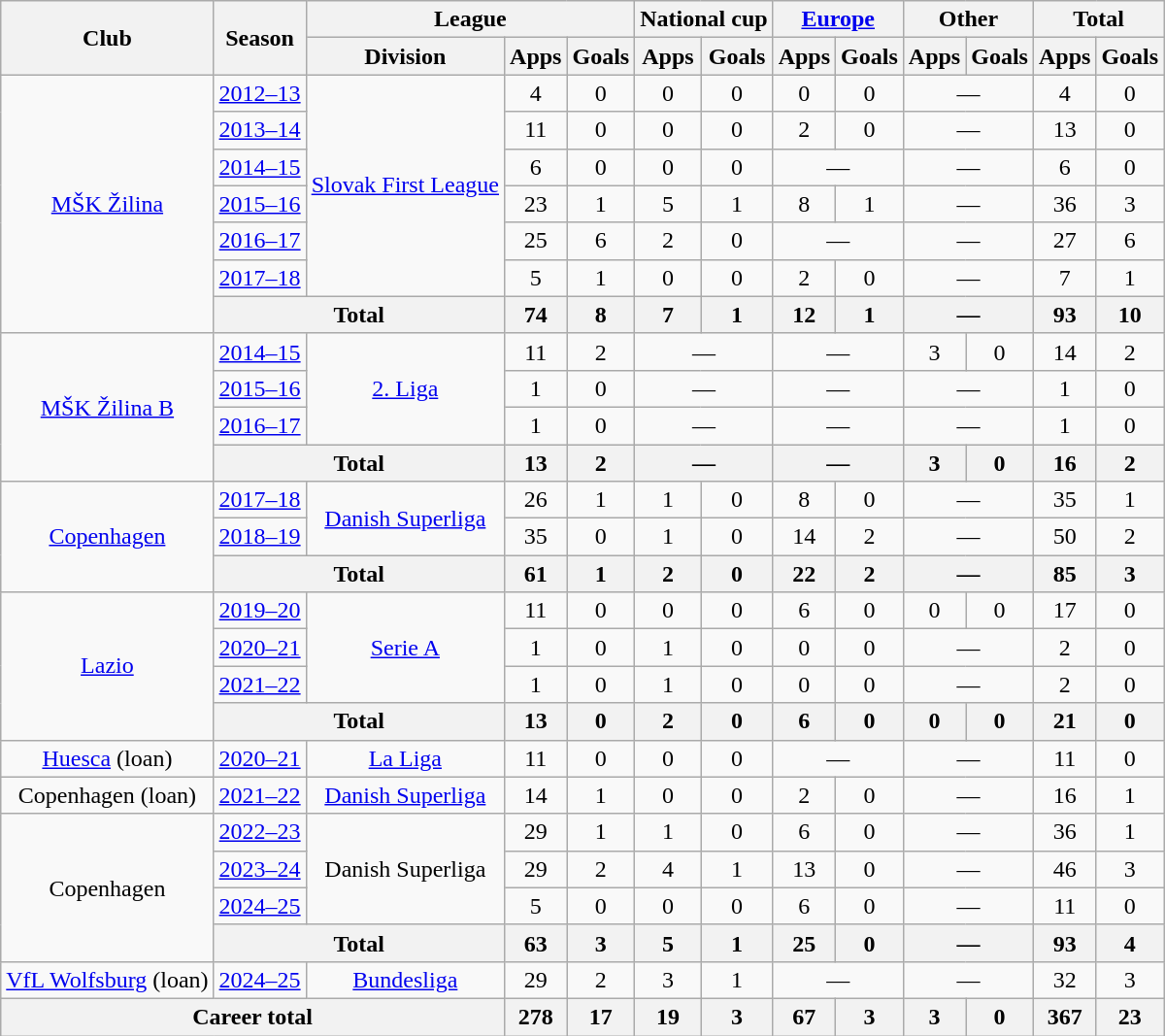<table class="wikitable" style="text-align:center">
<tr>
<th rowspan="2">Club</th>
<th rowspan="2">Season</th>
<th colspan="3">League</th>
<th colspan="2">National cup</th>
<th colspan="2"><a href='#'>Europe</a></th>
<th colspan="2">Other</th>
<th colspan="2">Total</th>
</tr>
<tr>
<th>Division</th>
<th>Apps</th>
<th>Goals</th>
<th>Apps</th>
<th>Goals</th>
<th>Apps</th>
<th>Goals</th>
<th>Apps</th>
<th>Goals</th>
<th>Apps</th>
<th>Goals</th>
</tr>
<tr>
<td rowspan="7"><a href='#'>MŠK Žilina</a></td>
<td><a href='#'>2012–13</a></td>
<td rowspan="6"><a href='#'>Slovak First League</a></td>
<td>4</td>
<td>0</td>
<td>0</td>
<td>0</td>
<td>0</td>
<td>0</td>
<td colspan="2">—</td>
<td>4</td>
<td>0</td>
</tr>
<tr>
<td><a href='#'>2013–14</a></td>
<td>11</td>
<td>0</td>
<td>0</td>
<td>0</td>
<td>2</td>
<td>0</td>
<td colspan="2">—</td>
<td>13</td>
<td>0</td>
</tr>
<tr>
<td><a href='#'>2014–15</a></td>
<td>6</td>
<td>0</td>
<td>0</td>
<td>0</td>
<td colspan="2">—</td>
<td colspan="2">—</td>
<td>6</td>
<td>0</td>
</tr>
<tr>
<td><a href='#'>2015–16</a></td>
<td>23</td>
<td>1</td>
<td>5</td>
<td>1</td>
<td>8</td>
<td>1</td>
<td colspan="2">—</td>
<td>36</td>
<td>3</td>
</tr>
<tr>
<td><a href='#'>2016–17</a></td>
<td>25</td>
<td>6</td>
<td>2</td>
<td>0</td>
<td colspan="2">—</td>
<td colspan="2">—</td>
<td>27</td>
<td>6</td>
</tr>
<tr>
<td><a href='#'>2017–18</a></td>
<td>5</td>
<td>1</td>
<td>0</td>
<td>0</td>
<td>2</td>
<td>0</td>
<td colspan="2">—</td>
<td>7</td>
<td>1</td>
</tr>
<tr>
<th colspan="2">Total</th>
<th>74</th>
<th>8</th>
<th>7</th>
<th>1</th>
<th>12</th>
<th>1</th>
<th colspan="2">—</th>
<th>93</th>
<th>10</th>
</tr>
<tr>
<td rowspan="4"><a href='#'>MŠK Žilina B</a></td>
<td><a href='#'>2014–15</a></td>
<td rowspan="3"><a href='#'>2. Liga</a></td>
<td>11</td>
<td>2</td>
<td colspan="2">—</td>
<td colspan="2">—</td>
<td>3</td>
<td>0</td>
<td>14</td>
<td>2</td>
</tr>
<tr>
<td><a href='#'>2015–16</a></td>
<td>1</td>
<td>0</td>
<td colspan="2">—</td>
<td colspan="2">—</td>
<td colspan="2">—</td>
<td>1</td>
<td>0</td>
</tr>
<tr>
<td><a href='#'>2016–17</a></td>
<td>1</td>
<td>0</td>
<td colspan="2">—</td>
<td colspan="2">—</td>
<td colspan="2">—</td>
<td>1</td>
<td>0</td>
</tr>
<tr>
<th colspan="2">Total</th>
<th>13</th>
<th>2</th>
<th colspan="2">—</th>
<th colspan="2">—</th>
<th>3</th>
<th>0</th>
<th>16</th>
<th>2</th>
</tr>
<tr>
<td rowspan="3"><a href='#'>Copenhagen</a></td>
<td><a href='#'>2017–18</a></td>
<td rowspan="2"><a href='#'>Danish Superliga</a></td>
<td>26</td>
<td>1</td>
<td>1</td>
<td>0</td>
<td>8</td>
<td>0</td>
<td colspan="2">—</td>
<td>35</td>
<td>1</td>
</tr>
<tr>
<td><a href='#'>2018–19</a></td>
<td>35</td>
<td>0</td>
<td>1</td>
<td>0</td>
<td>14</td>
<td>2</td>
<td colspan="2">—</td>
<td>50</td>
<td>2</td>
</tr>
<tr>
<th colspan="2">Total</th>
<th>61</th>
<th>1</th>
<th>2</th>
<th>0</th>
<th>22</th>
<th>2</th>
<th colspan="2">—</th>
<th>85</th>
<th>3</th>
</tr>
<tr>
<td rowspan="4"><a href='#'>Lazio</a></td>
<td><a href='#'>2019–20</a></td>
<td rowspan="3"><a href='#'>Serie A</a></td>
<td>11</td>
<td>0</td>
<td>0</td>
<td>0</td>
<td>6</td>
<td>0</td>
<td>0</td>
<td>0</td>
<td>17</td>
<td>0</td>
</tr>
<tr>
<td><a href='#'>2020–21</a></td>
<td>1</td>
<td>0</td>
<td>1</td>
<td>0</td>
<td>0</td>
<td>0</td>
<td colspan="2">—</td>
<td>2</td>
<td>0</td>
</tr>
<tr>
<td><a href='#'>2021–22</a></td>
<td>1</td>
<td>0</td>
<td>1</td>
<td>0</td>
<td>0</td>
<td>0</td>
<td colspan="2">—</td>
<td>2</td>
<td>0</td>
</tr>
<tr>
<th colspan="2">Total</th>
<th>13</th>
<th>0</th>
<th>2</th>
<th>0</th>
<th>6</th>
<th>0</th>
<th>0</th>
<th>0</th>
<th>21</th>
<th>0</th>
</tr>
<tr>
<td><a href='#'>Huesca</a> (loan)</td>
<td><a href='#'>2020–21</a></td>
<td><a href='#'>La Liga</a></td>
<td>11</td>
<td>0</td>
<td>0</td>
<td>0</td>
<td colspan="2">—</td>
<td colspan="2">—</td>
<td>11</td>
<td>0</td>
</tr>
<tr>
<td>Copenhagen (loan)</td>
<td><a href='#'>2021–22</a></td>
<td><a href='#'>Danish Superliga</a></td>
<td>14</td>
<td>1</td>
<td>0</td>
<td>0</td>
<td>2</td>
<td>0</td>
<td colspan="2">—</td>
<td>16</td>
<td>1</td>
</tr>
<tr>
<td rowspan="4">Copenhagen</td>
<td><a href='#'>2022–23</a></td>
<td rowspan="3">Danish Superliga</td>
<td>29</td>
<td>1</td>
<td>1</td>
<td>0</td>
<td>6</td>
<td>0</td>
<td colspan="2">—</td>
<td>36</td>
<td>1</td>
</tr>
<tr>
<td><a href='#'>2023–24</a></td>
<td>29</td>
<td>2</td>
<td>4</td>
<td>1</td>
<td>13</td>
<td>0</td>
<td colspan="2">—</td>
<td>46</td>
<td>3</td>
</tr>
<tr>
<td><a href='#'>2024–25</a></td>
<td>5</td>
<td>0</td>
<td>0</td>
<td>0</td>
<td>6</td>
<td>0</td>
<td colspan="2">—</td>
<td>11</td>
<td>0</td>
</tr>
<tr>
<th colspan="2">Total</th>
<th>63</th>
<th>3</th>
<th>5</th>
<th>1</th>
<th>25</th>
<th>0</th>
<th colspan="2">—</th>
<th>93</th>
<th>4</th>
</tr>
<tr>
<td><a href='#'>VfL Wolfsburg</a> (loan)</td>
<td><a href='#'>2024–25</a></td>
<td><a href='#'>Bundesliga</a></td>
<td>29</td>
<td>2</td>
<td>3</td>
<td>1</td>
<td colspan="2">—</td>
<td colspan="2">—</td>
<td>32</td>
<td>3</td>
</tr>
<tr>
<th colspan="3">Career total</th>
<th>278</th>
<th>17</th>
<th>19</th>
<th>3</th>
<th>67</th>
<th>3</th>
<th>3</th>
<th>0</th>
<th>367</th>
<th>23</th>
</tr>
</table>
